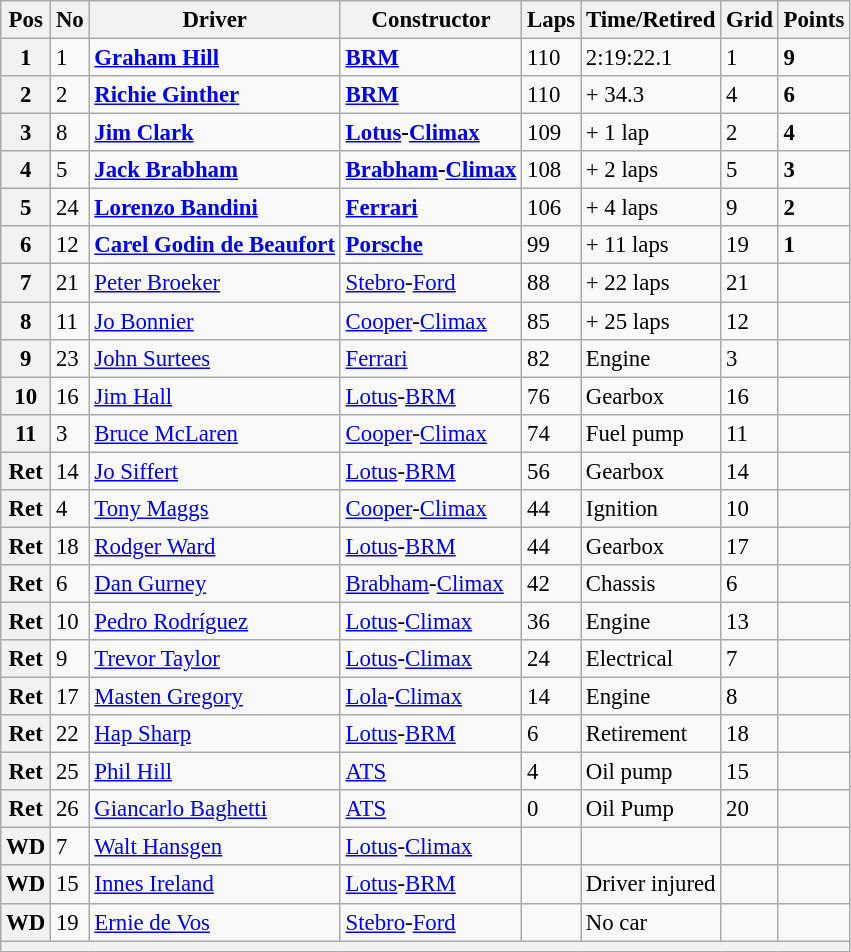<table class="wikitable" style="font-size: 95%;">
<tr>
<th>Pos</th>
<th>No</th>
<th>Driver</th>
<th>Constructor</th>
<th>Laps</th>
<th>Time/Retired</th>
<th>Grid</th>
<th>Points</th>
</tr>
<tr>
<th>1</th>
<td>1</td>
<td> <strong><a href='#'>Graham Hill</a></strong></td>
<td><strong><a href='#'>BRM</a></strong></td>
<td>110</td>
<td>2:19:22.1</td>
<td>1</td>
<td><strong>9</strong></td>
</tr>
<tr>
<th>2</th>
<td>2</td>
<td> <strong><a href='#'>Richie Ginther</a></strong></td>
<td><strong><a href='#'>BRM</a></strong></td>
<td>110</td>
<td>+ 34.3</td>
<td>4</td>
<td><strong>6</strong></td>
</tr>
<tr>
<th>3</th>
<td>8</td>
<td> <strong><a href='#'>Jim Clark</a></strong></td>
<td><strong><a href='#'>Lotus</a>-<a href='#'>Climax</a></strong></td>
<td>109</td>
<td>+ 1 lap</td>
<td>2</td>
<td><strong>4</strong></td>
</tr>
<tr>
<th>4</th>
<td>5</td>
<td> <strong><a href='#'>Jack Brabham</a></strong></td>
<td><strong><a href='#'>Brabham</a>-<a href='#'>Climax</a></strong></td>
<td>108</td>
<td>+ 2 laps</td>
<td>5</td>
<td><strong>3</strong></td>
</tr>
<tr>
<th>5</th>
<td>24</td>
<td> <strong><a href='#'>Lorenzo Bandini</a></strong></td>
<td><strong><a href='#'>Ferrari</a></strong></td>
<td>106</td>
<td>+ 4 laps</td>
<td>9</td>
<td><strong>2</strong></td>
</tr>
<tr>
<th>6</th>
<td>12</td>
<td> <strong><a href='#'>Carel Godin de Beaufort</a></strong></td>
<td><strong><a href='#'>Porsche</a></strong></td>
<td>99</td>
<td>+ 11 laps</td>
<td>19</td>
<td><strong>1</strong></td>
</tr>
<tr>
<th>7</th>
<td>21</td>
<td> <a href='#'>Peter Broeker</a></td>
<td><a href='#'>Stebro</a>-<a href='#'>Ford</a></td>
<td>88</td>
<td>+ 22 laps</td>
<td>21</td>
<td></td>
</tr>
<tr>
<th>8</th>
<td>11</td>
<td> <a href='#'>Jo Bonnier</a></td>
<td><a href='#'>Cooper</a>-<a href='#'>Climax</a></td>
<td>85</td>
<td>+ 25 laps</td>
<td>12</td>
<td></td>
</tr>
<tr>
<th>9</th>
<td>23</td>
<td> <a href='#'>John Surtees</a></td>
<td><a href='#'>Ferrari</a></td>
<td>82</td>
<td>Engine</td>
<td>3</td>
<td></td>
</tr>
<tr>
<th>10</th>
<td>16</td>
<td> <a href='#'>Jim Hall</a></td>
<td><a href='#'>Lotus</a>-<a href='#'>BRM</a></td>
<td>76</td>
<td>Gearbox</td>
<td>16</td>
<td></td>
</tr>
<tr>
<th>11</th>
<td>3</td>
<td> <a href='#'>Bruce McLaren</a></td>
<td><a href='#'>Cooper</a>-<a href='#'>Climax</a></td>
<td>74</td>
<td>Fuel pump</td>
<td>11</td>
<td></td>
</tr>
<tr>
<th>Ret</th>
<td>14</td>
<td> <a href='#'>Jo Siffert</a></td>
<td><a href='#'>Lotus</a>-<a href='#'>BRM</a></td>
<td>56</td>
<td>Gearbox</td>
<td>14</td>
<td></td>
</tr>
<tr>
<th>Ret</th>
<td>4</td>
<td> <a href='#'>Tony Maggs</a></td>
<td><a href='#'>Cooper</a>-<a href='#'>Climax</a></td>
<td>44</td>
<td>Ignition</td>
<td>10</td>
<td></td>
</tr>
<tr>
<th>Ret</th>
<td>18</td>
<td> <a href='#'>Rodger Ward</a></td>
<td><a href='#'>Lotus</a>-<a href='#'>BRM</a></td>
<td>44</td>
<td>Gearbox</td>
<td>17</td>
<td></td>
</tr>
<tr>
<th>Ret</th>
<td>6</td>
<td> <a href='#'>Dan Gurney</a></td>
<td><a href='#'>Brabham</a>-<a href='#'>Climax</a></td>
<td>42</td>
<td>Chassis</td>
<td>6</td>
<td></td>
</tr>
<tr>
<th>Ret</th>
<td>10</td>
<td> <a href='#'>Pedro Rodríguez</a></td>
<td><a href='#'>Lotus</a>-<a href='#'>Climax</a></td>
<td>36</td>
<td>Engine</td>
<td>13</td>
<td></td>
</tr>
<tr>
<th>Ret</th>
<td>9</td>
<td> <a href='#'>Trevor Taylor</a></td>
<td><a href='#'>Lotus</a>-<a href='#'>Climax</a></td>
<td>24</td>
<td>Electrical</td>
<td>7</td>
<td></td>
</tr>
<tr>
<th>Ret</th>
<td>17</td>
<td> <a href='#'>Masten Gregory</a></td>
<td><a href='#'>Lola</a>-<a href='#'>Climax</a></td>
<td>14</td>
<td>Engine</td>
<td>8</td>
<td></td>
</tr>
<tr>
<th>Ret</th>
<td>22</td>
<td> <a href='#'>Hap Sharp</a></td>
<td><a href='#'>Lotus</a>-<a href='#'>BRM</a></td>
<td>6</td>
<td>Retirement</td>
<td>18</td>
<td></td>
</tr>
<tr>
<th>Ret</th>
<td>25</td>
<td> <a href='#'>Phil Hill</a></td>
<td><a href='#'>ATS</a></td>
<td>4</td>
<td>Oil pump</td>
<td>15</td>
<td></td>
</tr>
<tr>
<th>Ret</th>
<td>26</td>
<td> <a href='#'>Giancarlo Baghetti</a></td>
<td><a href='#'>ATS</a></td>
<td>0</td>
<td>Oil Pump</td>
<td>20</td>
<td></td>
</tr>
<tr>
<th>WD</th>
<td>7</td>
<td> <a href='#'>Walt Hansgen</a></td>
<td><a href='#'>Lotus</a>-<a href='#'>Climax</a></td>
<td></td>
<td></td>
<td></td>
<td></td>
</tr>
<tr>
<th>WD</th>
<td>15</td>
<td> <a href='#'>Innes Ireland</a></td>
<td><a href='#'>Lotus</a>-<a href='#'>BRM</a></td>
<td></td>
<td>Driver injured</td>
<td></td>
<td></td>
</tr>
<tr>
<th>WD</th>
<td>19</td>
<td> <a href='#'>Ernie de Vos</a></td>
<td><a href='#'>Stebro</a>-<a href='#'>Ford</a></td>
<td></td>
<td>No car</td>
<td></td>
<td></td>
</tr>
<tr>
<th colspan="8"></th>
</tr>
</table>
